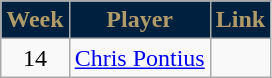<table class=wikitable>
<tr>
<th style="background:#002040; color:#B19B69; text-align:center;">Week</th>
<th style="background:#002040; color:#B19B69; text-align:center;">Player</th>
<th style="background:#002040; color:#B19B69; text-align:center;">Link</th>
</tr>
<tr>
<td align=center>14</td>
<td> <a href='#'>Chris Pontius</a></td>
<td></td>
</tr>
</table>
